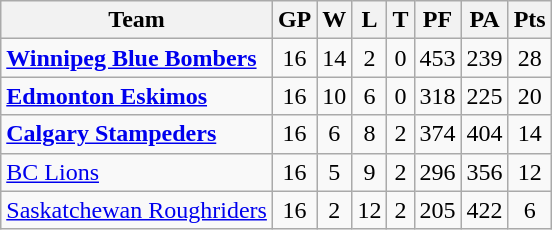<table class="wikitable">
<tr>
<th>Team</th>
<th>GP</th>
<th>W</th>
<th>L</th>
<th>T</th>
<th>PF</th>
<th>PA</th>
<th>Pts</th>
</tr>
<tr align="center">
<td align="left"><strong><a href='#'>Winnipeg Blue Bombers</a></strong></td>
<td>16</td>
<td>14</td>
<td>2</td>
<td>0</td>
<td>453</td>
<td>239</td>
<td>28</td>
</tr>
<tr align="center">
<td align="left"><strong><a href='#'>Edmonton Eskimos</a></strong></td>
<td>16</td>
<td>10</td>
<td>6</td>
<td>0</td>
<td>318</td>
<td>225</td>
<td>20</td>
</tr>
<tr align="center">
<td align="left"><strong><a href='#'>Calgary Stampeders</a></strong></td>
<td>16</td>
<td>6</td>
<td>8</td>
<td>2</td>
<td>374</td>
<td>404</td>
<td>14</td>
</tr>
<tr align="center">
<td align="left"><a href='#'>BC Lions</a></td>
<td>16</td>
<td>5</td>
<td>9</td>
<td>2</td>
<td>296</td>
<td>356</td>
<td>12</td>
</tr>
<tr align="center">
<td align="left"><a href='#'>Saskatchewan Roughriders</a></td>
<td>16</td>
<td>2</td>
<td>12</td>
<td>2</td>
<td>205</td>
<td>422</td>
<td>6</td>
</tr>
</table>
